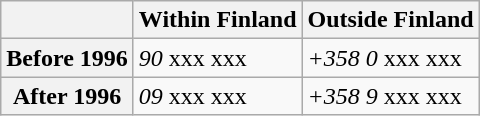<table class="wikitable">
<tr>
<th></th>
<th>Within Finland</th>
<th>Outside Finland</th>
</tr>
<tr>
<th>Before 1996</th>
<td><em>90</em> xxx xxx</td>
<td><em>+358 0</em> xxx xxx</td>
</tr>
<tr>
<th>After 1996</th>
<td><em>09</em> xxx xxx</td>
<td><em>+358 9</em> xxx xxx</td>
</tr>
</table>
